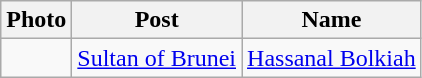<table class="wikitable">
<tr>
<th>Photo</th>
<th>Post</th>
<th>Name</th>
</tr>
<tr>
<td></td>
<td><a href='#'>Sultan of Brunei</a></td>
<td><a href='#'>Hassanal Bolkiah</a></td>
</tr>
</table>
